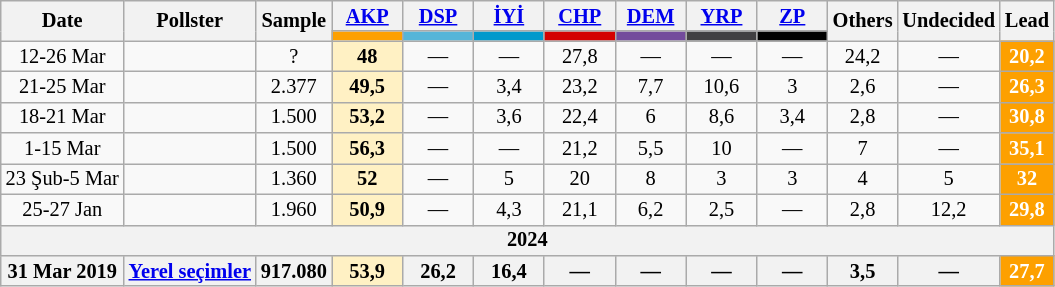<table class="wikitable mw-collapsible" style="text-align:center; font-size:85%; line-height:14px;">
<tr>
<th rowspan="2">Date</th>
<th rowspan="2">Pollster</th>
<th rowspan="2">Sample</th>
<th style="width:3em;"><a href='#'>AKP</a></th>
<th style="width:3em;"><a href='#'>DSP</a></th>
<th style="width:3em;"><a href='#'>İYİ</a></th>
<th style="width:3em;"><a href='#'>CHP</a></th>
<th style="width:3em;"><a href='#'>DEM</a></th>
<th style="width:3em;"><a href='#'>YRP</a></th>
<th style="width:3em;"><a href='#'>ZP</a></th>
<th rowspan="2">Others</th>
<th rowspan="2">Undecided</th>
<th rowspan="2">Lead</th>
</tr>
<tr>
<th style="background:#fda000;"></th>
<th style="background:#55B5D8;"></th>
<th style="background:#0099cc;"></th>
<th style="background:#d40000;"></th>
<th style="background:#734B9C;"></th>
<th style="background:#414042;"></th>
<th style="background:#000000;"></th>
</tr>
<tr>
<td>12-26 Mar</td>
<td></td>
<td>?</td>
<td style="background:#FFF1C4"><strong>48</strong></td>
<td>—</td>
<td>—</td>
<td>27,8</td>
<td>—</td>
<td>—</td>
<td>—</td>
<td>24,2</td>
<td>—</td>
<th style="background:#fda000; color:white;">20,2</th>
</tr>
<tr>
<td>21-25 Mar</td>
<td></td>
<td>2.377</td>
<td style="background:#FFF1C4"><strong>49,5</strong></td>
<td>—</td>
<td>3,4</td>
<td>23,2</td>
<td>7,7</td>
<td>10,6</td>
<td>3</td>
<td>2,6</td>
<td>—</td>
<th style="background:#fda000; color:white;">26,3</th>
</tr>
<tr>
<td>18-21 Mar</td>
<td></td>
<td>1.500</td>
<td style="background:#FFF1C4"><strong>53,2</strong></td>
<td>—</td>
<td>3,6</td>
<td>22,4</td>
<td>6</td>
<td>8,6</td>
<td>3,4</td>
<td>2,8</td>
<td>—</td>
<th style="background:#fda000; color:white;">30,8</th>
</tr>
<tr>
<td>1-15 Mar</td>
<td></td>
<td>1.500</td>
<td style="background:#FFF1C4"><strong>56,3</strong></td>
<td>—</td>
<td>—</td>
<td>21,2</td>
<td>5,5</td>
<td>10</td>
<td>—</td>
<td>7</td>
<td>—</td>
<th style="background:#fda000; color:white;">35,1</th>
</tr>
<tr>
<td>23 Şub-5 Mar</td>
<td></td>
<td>1.360</td>
<td style="background:#FFF1C4"><strong>52</strong></td>
<td>—</td>
<td>5</td>
<td>20</td>
<td>8</td>
<td>3</td>
<td>3</td>
<td>4</td>
<td>5</td>
<th style="background:#fda000; color:white;">32</th>
</tr>
<tr>
<td>25-27 Jan</td>
<td></td>
<td>1.960</td>
<td style="background:#FFF1C4"><strong>50,9</strong></td>
<td>—</td>
<td>4,3</td>
<td>21,1</td>
<td>6,2</td>
<td>2,5</td>
<td>—</td>
<td>2,8</td>
<td>12,2</td>
<th style="background:#fda000; color:white;">29,8</th>
</tr>
<tr>
<th colspan="13">2024</th>
</tr>
<tr>
<th>31 Mar 2019</th>
<th><a href='#'>Yerel seçimler</a></th>
<th>917.080</th>
<th style="background:#FFF1C4">53,9</th>
<th>26,2</th>
<th>16,4</th>
<th>—</th>
<th>—</th>
<th>—</th>
<th>—</th>
<th>3,5</th>
<th>—</th>
<th style="background:#fda000; color:white;">27,7</th>
</tr>
</table>
